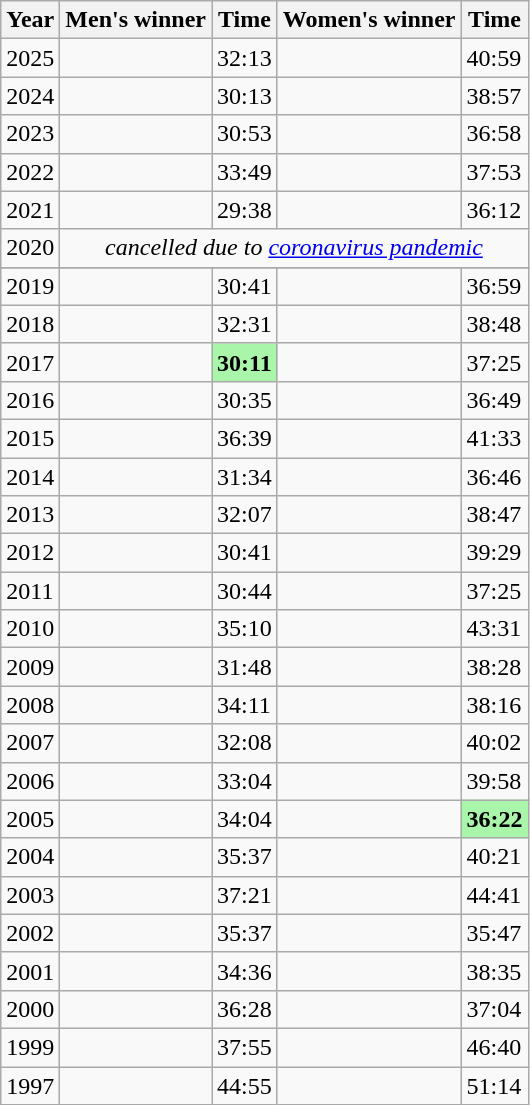<table class="wikitable sortable">
<tr>
<th>Year</th>
<th>Men's winner</th>
<th>Time</th>
<th>Women's winner</th>
<th>Time</th>
</tr>
<tr>
<td>2025</td>
<td align=left></td>
<td>32:13</td>
<td align=left></td>
<td>40:59</td>
</tr>
<tr>
<td>2024</td>
<td align=left></td>
<td>30:13</td>
<td align=left></td>
<td>38:57</td>
</tr>
<tr>
<td>2023</td>
<td align=left></td>
<td>30:53</td>
<td align=left></td>
<td>36:58</td>
</tr>
<tr>
<td>2022</td>
<td align=left></td>
<td>33:49</td>
<td align=left></td>
<td>37:53</td>
</tr>
<tr>
<td>2021</td>
<td align=left></td>
<td>29:38</td>
<td align=left></td>
<td>36:12</td>
</tr>
<tr>
<td>2020</td>
<td colspan="4" align="center"><em>cancelled due to <a href='#'>coronavirus pandemic</a></em></td>
</tr>
<tr>
</tr>
<tr>
<td>2019</td>
<td align=left></td>
<td>30:41</td>
<td align=left></td>
<td>36:59</td>
</tr>
<tr>
<td>2018</td>
<td align=left></td>
<td>32:31</td>
<td align=left></td>
<td>38:48</td>
</tr>
<tr>
<td>2017</td>
<td align=left></td>
<td bgcolor=#A9F5A9><strong>30:11</strong></td>
<td align=left></td>
<td>37:25</td>
</tr>
<tr>
<td>2016</td>
<td align=left></td>
<td>30:35</td>
<td align=left></td>
<td>36:49</td>
</tr>
<tr>
<td>2015</td>
<td align=left></td>
<td>36:39</td>
<td align=left></td>
<td>41:33</td>
</tr>
<tr>
<td>2014</td>
<td align=left></td>
<td>31:34</td>
<td align=left></td>
<td>36:46</td>
</tr>
<tr>
<td>2013</td>
<td align=left></td>
<td>32:07</td>
<td align=left></td>
<td>38:47</td>
</tr>
<tr>
<td>2012</td>
<td align=left></td>
<td>30:41</td>
<td align=left></td>
<td>39:29</td>
</tr>
<tr>
<td>2011</td>
<td align=left></td>
<td>30:44</td>
<td align=left></td>
<td>37:25</td>
</tr>
<tr>
<td>2010</td>
<td align=left></td>
<td>35:10</td>
<td align=left></td>
<td>43:31</td>
</tr>
<tr>
<td>2009</td>
<td align=left></td>
<td>31:48</td>
<td align=left></td>
<td>38:28</td>
</tr>
<tr>
<td>2008</td>
<td align=left></td>
<td>34:11</td>
<td align=left></td>
<td>38:16</td>
</tr>
<tr>
<td>2007</td>
<td align=left></td>
<td>32:08</td>
<td align=left></td>
<td>40:02</td>
</tr>
<tr>
<td>2006</td>
<td align=left></td>
<td>33:04</td>
<td align=left></td>
<td>39:58</td>
</tr>
<tr>
<td>2005</td>
<td align=left></td>
<td>34:04</td>
<td align=left></td>
<td bgcolor=#A9F5A9><strong>36:22</strong></td>
</tr>
<tr>
<td>2004</td>
<td align=left></td>
<td>35:37</td>
<td align=left></td>
<td>40:21</td>
</tr>
<tr>
<td>2003</td>
<td align=left></td>
<td>37:21</td>
<td align=left></td>
<td>44:41</td>
</tr>
<tr>
<td>2002</td>
<td align=left></td>
<td>35:37</td>
<td align=left></td>
<td>35:47</td>
</tr>
<tr>
<td>2001</td>
<td align=left></td>
<td>34:36</td>
<td align=left></td>
<td>38:35</td>
</tr>
<tr>
<td>2000</td>
<td align=left></td>
<td>36:28</td>
<td align=left></td>
<td>37:04</td>
</tr>
<tr>
<td>1999</td>
<td align=left></td>
<td>37:55</td>
<td align=left></td>
<td>46:40</td>
</tr>
<tr>
<td>1997</td>
<td align=left></td>
<td>44:55</td>
<td align=left></td>
<td>51:14</td>
</tr>
</table>
